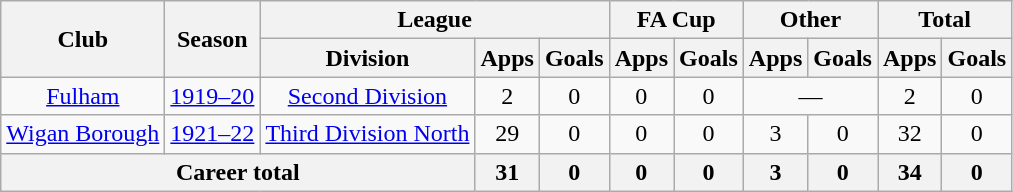<table class="wikitable" style="text-align: center;">
<tr>
<th rowspan="2">Club</th>
<th rowspan="2">Season</th>
<th colspan="3">League</th>
<th colspan="2">FA Cup</th>
<th colspan="2">Other</th>
<th colspan="2">Total</th>
</tr>
<tr>
<th>Division</th>
<th>Apps</th>
<th>Goals</th>
<th>Apps</th>
<th>Goals</th>
<th>Apps</th>
<th>Goals</th>
<th>Apps</th>
<th>Goals</th>
</tr>
<tr>
<td><a href='#'>Fulham</a></td>
<td><a href='#'>1919–20</a></td>
<td><a href='#'>Second Division</a></td>
<td>2</td>
<td>0</td>
<td>0</td>
<td>0</td>
<td colspan="2">―</td>
<td>2</td>
<td>0</td>
</tr>
<tr>
<td><a href='#'>Wigan Borough</a></td>
<td><a href='#'>1921–22</a></td>
<td><a href='#'>Third Division North</a></td>
<td>29</td>
<td>0</td>
<td>0</td>
<td>0</td>
<td>3</td>
<td>0</td>
<td>32</td>
<td>0</td>
</tr>
<tr>
<th colspan="3">Career total</th>
<th>31</th>
<th>0</th>
<th>0</th>
<th>0</th>
<th>3</th>
<th>0</th>
<th>34</th>
<th>0</th>
</tr>
</table>
